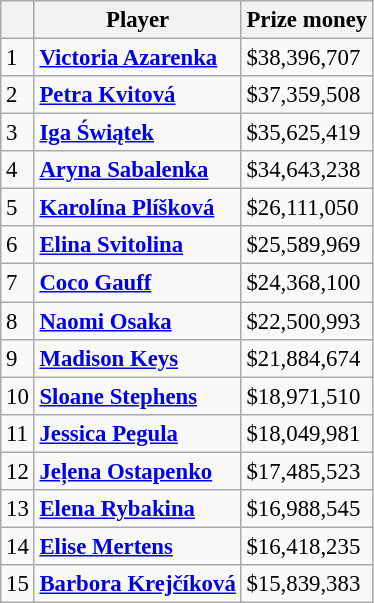<table class="wikitable sortable" style="font-size:95%">
<tr>
<th></th>
<th>Player</th>
<th>Prize money</th>
</tr>
<tr>
<td>1</td>
<td> <strong><a href='#'>Victoria Azarenka</a></strong></td>
<td>$38,396,707</td>
</tr>
<tr>
<td>2</td>
<td> <strong><a href='#'>Petra Kvitová</a></strong></td>
<td>$37,359,508</td>
</tr>
<tr>
<td>3</td>
<td> <strong><a href='#'>Iga Świątek</a></strong></td>
<td>$35,625,419</td>
</tr>
<tr>
<td>4</td>
<td> <strong><a href='#'>Aryna Sabalenka</a></strong></td>
<td>$34,643,238</td>
</tr>
<tr>
<td>5</td>
<td> <strong><a href='#'>Karolína Plíšková</a></strong></td>
<td>$26,111,050</td>
</tr>
<tr>
<td>6</td>
<td> <strong><a href='#'>Elina Svitolina</a></strong></td>
<td>$25,589,969</td>
</tr>
<tr>
<td>7</td>
<td> <strong><a href='#'>Coco Gauff</a></strong></td>
<td>$24,368,100</td>
</tr>
<tr>
<td>8</td>
<td> <strong><a href='#'>Naomi Osaka</a></strong></td>
<td>$22,500,993</td>
</tr>
<tr>
<td>9</td>
<td> <strong><a href='#'>Madison Keys</a></strong></td>
<td>$21,884,674</td>
</tr>
<tr>
<td>10</td>
<td> <strong><a href='#'>Sloane Stephens</a></strong></td>
<td>$18,971,510</td>
</tr>
<tr>
<td>11</td>
<td> <strong><a href='#'>Jessica Pegula</a></strong></td>
<td>$18,049,981</td>
</tr>
<tr>
<td>12</td>
<td> <strong><a href='#'>Jeļena Ostapenko</a></strong></td>
<td>$17,485,523</td>
</tr>
<tr>
<td>13</td>
<td> <strong><a href='#'>Elena Rybakina</a></strong></td>
<td>$16,988,545</td>
</tr>
<tr>
<td>14</td>
<td> <strong><a href='#'>Elise Mertens</a></strong></td>
<td>$16,418,235</td>
</tr>
<tr>
<td>15</td>
<td> <strong><a href='#'>Barbora Krejčíková</a></strong></td>
<td>$15,839,383</td>
</tr>
</table>
